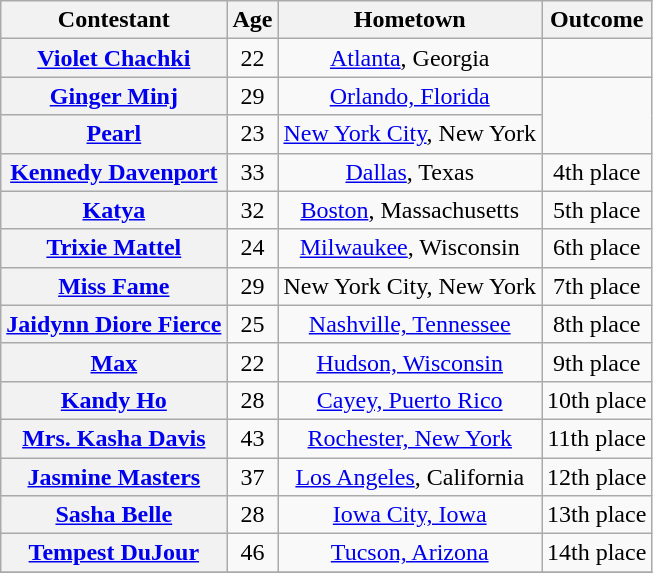<table class="wikitable sortable" style="text-align:center">
<tr>
<th scope="col">Contestant</th>
<th scope="col">Age</th>
<th scope="col">Hometown</th>
<th scope="col">Outcome</th>
</tr>
<tr>
<th scope="row"><a href='#'>Violet Chachki</a></th>
<td>22</td>
<td><a href='#'>Atlanta</a>, Georgia</td>
<td></td>
</tr>
<tr>
<th scope="row"><a href='#'>Ginger Minj</a></th>
<td>29</td>
<td><a href='#'>Orlando, Florida</a></td>
<td rowspan="2" nowrap></td>
</tr>
<tr>
<th scope="row"><a href='#'>Pearl</a></th>
<td>23</td>
<td nowrap><a href='#'>New York City</a>, New York</td>
</tr>
<tr>
<th scope="row"><a href='#'>Kennedy Davenport</a></th>
<td>33</td>
<td><a href='#'>Dallas</a>, Texas</td>
<td>4th place</td>
</tr>
<tr>
<th scope="row"><a href='#'>Katya</a></th>
<td>32</td>
<td><a href='#'>Boston</a>, Massachusetts</td>
<td>5th place</td>
</tr>
<tr>
<th scope="row"><a href='#'>Trixie Mattel</a></th>
<td>24</td>
<td><a href='#'>Milwaukee</a>, Wisconsin</td>
<td>6th place</td>
</tr>
<tr>
<th scope="row"><a href='#'>Miss Fame</a></th>
<td>29</td>
<td>New York City, New York</td>
<td>7th place</td>
</tr>
<tr>
<th scope="row" nowrap><a href='#'>Jaidynn Diore Fierce</a></th>
<td>25</td>
<td><a href='#'>Nashville, Tennessee</a></td>
<td>8th place</td>
</tr>
<tr>
<th scope="row"><a href='#'>Max</a></th>
<td>22</td>
<td><a href='#'>Hudson, Wisconsin</a></td>
<td>9th place</td>
</tr>
<tr>
<th scope="row"><a href='#'>Kandy Ho</a></th>
<td>28</td>
<td><a href='#'>Cayey, Puerto Rico</a></td>
<td>10th place</td>
</tr>
<tr>
<th scope="row"><a href='#'>Mrs. Kasha Davis</a></th>
<td>43</td>
<td><a href='#'>Rochester, New York</a></td>
<td>11th place</td>
</tr>
<tr>
<th scope="row"><a href='#'>Jasmine Masters</a></th>
<td>37</td>
<td><a href='#'>Los Angeles</a>, California</td>
<td>12th place</td>
</tr>
<tr>
<th scope="row"><a href='#'>Sasha Belle</a></th>
<td>28</td>
<td><a href='#'>Iowa City, Iowa</a></td>
<td>13th place</td>
</tr>
<tr>
<th scope="row"><a href='#'>Tempest DuJour</a></th>
<td>46</td>
<td><a href='#'>Tucson, Arizona</a></td>
<td>14th place</td>
</tr>
<tr>
</tr>
</table>
